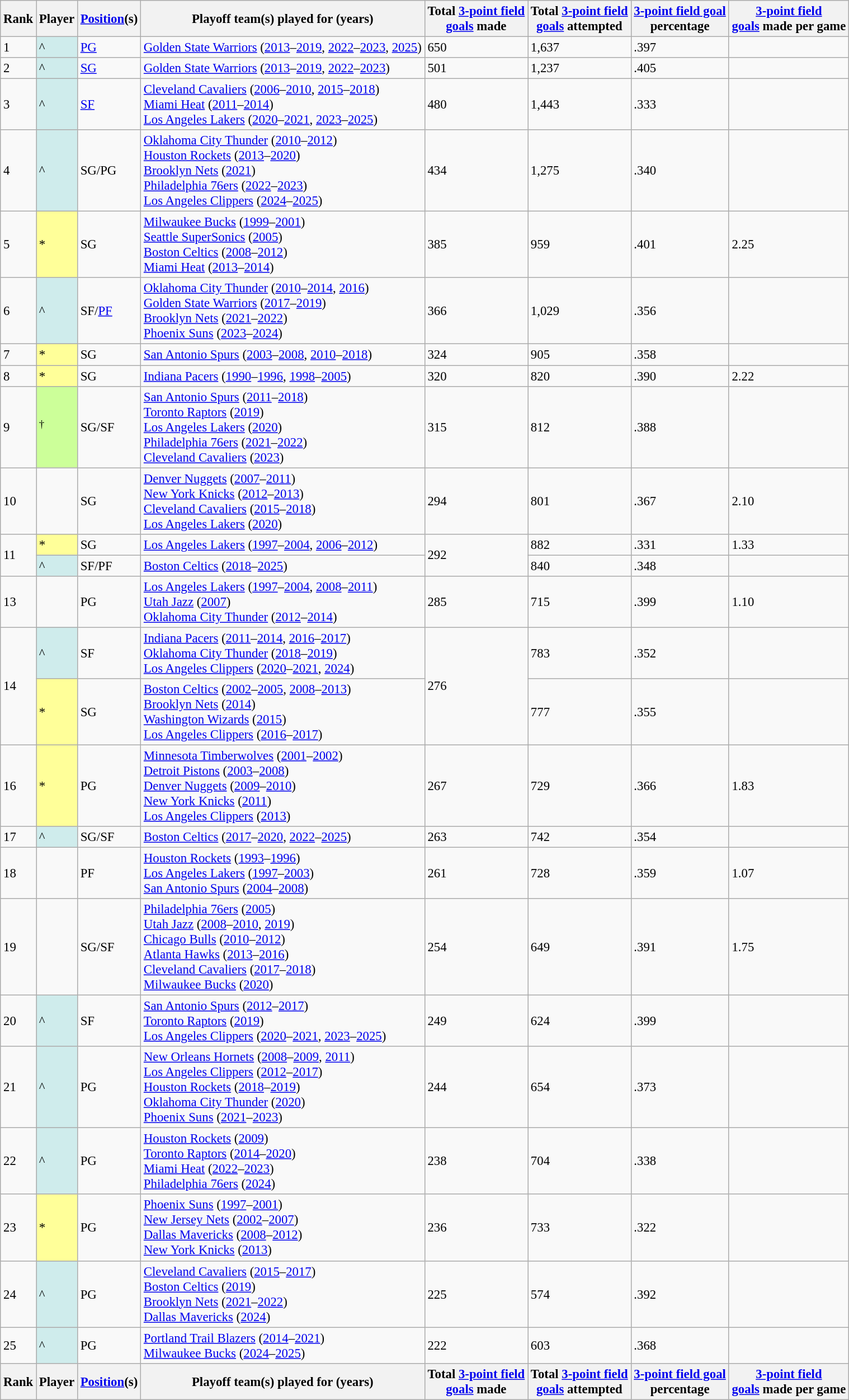<table class="wikitable sortable" style="font-size: 95%;">
<tr>
<th>Rank</th>
<th>Player</th>
<th><a href='#'>Position</a>(s)</th>
<th class="unsortable">Playoff team(s) played for (years)</th>
<th>Total <a href='#'>3-point field <br> goals</a> made</th>
<th>Total <a href='#'>3-point field <br> goals</a> attempted</th>
<th><a href='#'>3-point field goal</a><br>percentage</th>
<th><a href='#'>3-point field <br> goals</a> made per game</th>
</tr>
<tr>
<td>1</td>
<td bgcolor="#CFECEC">^</td>
<td><a href='#'>PG</a></td>
<td><a href='#'>Golden State Warriors</a> (<a href='#'>2013</a>–<a href='#'>2019</a>, <a href='#'>2022</a>–<a href='#'>2023</a>, <a href='#'>2025</a>)</td>
<td>650</td>
<td>1,637</td>
<td>.397</td>
<td></td>
</tr>
<tr>
<td>2</td>
<td bgcolor="#CFECEC">^</td>
<td><a href='#'>SG</a></td>
<td><a href='#'>Golden State Warriors</a> (<a href='#'>2013</a>–<a href='#'>2019</a>, <a href='#'>2022</a>–<a href='#'>2023</a>)</td>
<td>501</td>
<td>1,237</td>
<td>.405</td>
<td></td>
</tr>
<tr>
<td>3</td>
<td bgcolor="#CFECEC">^</td>
<td><a href='#'>SF</a></td>
<td><a href='#'>Cleveland Cavaliers</a> (<a href='#'>2006</a>–<a href='#'>2010</a>, <a href='#'>2015</a>–<a href='#'>2018</a>)<br><a href='#'>Miami Heat</a> (<a href='#'>2011</a>–<a href='#'>2014</a>)<br><a href='#'>Los Angeles Lakers</a> (<a href='#'>2020</a>–<a href='#'>2021</a>, <a href='#'>2023</a>–<a href='#'>2025</a>)</td>
<td>480</td>
<td>1,443</td>
<td>.333</td>
<td></td>
</tr>
<tr>
<td>4</td>
<td bgcolor="#CFECEC">^</td>
<td>SG/PG</td>
<td><a href='#'>Oklahoma City Thunder</a> (<a href='#'>2010</a>–<a href='#'>2012</a>)<br><a href='#'>Houston Rockets</a> (<a href='#'>2013</a>–<a href='#'>2020</a>)<br><a href='#'>Brooklyn Nets</a> (<a href='#'>2021</a>)<br><a href='#'>Philadelphia 76ers</a> (<a href='#'>2022</a>–<a href='#'>2023</a>)<br><a href='#'>Los Angeles Clippers</a> (<a href='#'>2024</a>–<a href='#'>2025</a>)</td>
<td>434</td>
<td>1,275</td>
<td>.340</td>
<td></td>
</tr>
<tr>
<td>5</td>
<td bgcolor="#FFFF99">*</td>
<td>SG</td>
<td><a href='#'>Milwaukee Bucks</a> (<a href='#'>1999</a>–<a href='#'>2001</a>)<br><a href='#'>Seattle SuperSonics</a> (<a href='#'>2005</a>)<br><a href='#'>Boston Celtics</a> (<a href='#'>2008</a>–<a href='#'>2012</a>)<br><a href='#'>Miami Heat</a> (<a href='#'>2013</a>–<a href='#'>2014</a>)</td>
<td>385</td>
<td>959</td>
<td>.401</td>
<td>2.25</td>
</tr>
<tr>
<td>6</td>
<td bgcolor="#CFECEC">^</td>
<td>SF/<a href='#'>PF</a></td>
<td><a href='#'>Oklahoma City Thunder</a> (<a href='#'>2010</a>–<a href='#'>2014</a>, <a href='#'>2016</a>)<br><a href='#'>Golden State Warriors</a> (<a href='#'>2017</a>–<a href='#'>2019</a>)<br><a href='#'>Brooklyn Nets</a> (<a href='#'>2021</a>–<a href='#'>2022</a>)<br><a href='#'>Phoenix Suns</a> (<a href='#'>2023</a>–<a href='#'>2024</a>)</td>
<td>366</td>
<td>1,029</td>
<td>.356</td>
<td></td>
</tr>
<tr>
<td>7</td>
<td bgcolor="#FFFF99">*</td>
<td>SG</td>
<td><a href='#'>San Antonio Spurs</a> (<a href='#'>2003</a>–<a href='#'>2008</a>, <a href='#'>2010</a>–<a href='#'>2018</a>)</td>
<td>324</td>
<td>905</td>
<td>.358</td>
<td></td>
</tr>
<tr>
<td>8</td>
<td bgcolor="#FFFF99">*</td>
<td>SG</td>
<td><a href='#'>Indiana Pacers</a> (<a href='#'>1990</a>–<a href='#'>1996</a>, <a href='#'>1998</a>–<a href='#'>2005</a>)</td>
<td>320</td>
<td>820</td>
<td>.390</td>
<td>2.22</td>
</tr>
<tr>
<td>9</td>
<td bgcolor="#CCFF99"><sup>†</sup></td>
<td>SG/SF</td>
<td><a href='#'>San Antonio Spurs</a> (<a href='#'>2011</a>–<a href='#'>2018</a>)<br><a href='#'>Toronto Raptors</a> (<a href='#'>2019</a>)<br><a href='#'>Los Angeles Lakers</a> (<a href='#'>2020</a>)<br><a href='#'>Philadelphia 76ers</a> (<a href='#'>2021</a>–<a href='#'>2022</a>)<br><a href='#'>Cleveland Cavaliers</a> (<a href='#'>2023</a>)</td>
<td>315</td>
<td>812</td>
<td>.388</td>
<td></td>
</tr>
<tr>
<td>10</td>
<td></td>
<td>SG</td>
<td><a href='#'>Denver Nuggets</a> (<a href='#'>2007</a>–<a href='#'>2011</a>)<br><a href='#'>New York Knicks</a> (<a href='#'>2012</a>–<a href='#'>2013</a>)<br><a href='#'>Cleveland Cavaliers</a> (<a href='#'>2015</a>–<a href='#'>2018</a>)<br><a href='#'>Los Angeles Lakers</a> (<a href='#'>2020</a>)</td>
<td>294</td>
<td>801</td>
<td>.367</td>
<td>2.10</td>
</tr>
<tr>
<td rowspan=2>11</td>
<td bgcolor="#FFFF99">*</td>
<td>SG</td>
<td><a href='#'>Los Angeles Lakers</a> (<a href='#'>1997</a>–<a href='#'>2004</a>, <a href='#'>2006</a>–<a href='#'>2012</a>)</td>
<td rowspan=2>292</td>
<td>882</td>
<td>.331</td>
<td>1.33</td>
</tr>
<tr>
<td bgcolor="#CFECEC">^</td>
<td>SF/PF</td>
<td><a href='#'>Boston Celtics</a> (<a href='#'>2018</a>–<a href='#'>2025</a>)</td>
<td>840</td>
<td>.348</td>
<td></td>
</tr>
<tr>
<td>13</td>
<td></td>
<td>PG</td>
<td><a href='#'>Los Angeles Lakers</a> (<a href='#'>1997</a>–<a href='#'>2004</a>, <a href='#'>2008</a>–<a href='#'>2011</a>)<br><a href='#'>Utah Jazz</a> (<a href='#'>2007</a>)<br><a href='#'>Oklahoma City Thunder</a> (<a href='#'>2012</a>–<a href='#'>2014</a>)</td>
<td>285</td>
<td>715</td>
<td>.399</td>
<td>1.10</td>
</tr>
<tr>
<td rowspan=2>14</td>
<td bgcolor="#CFECEC">^</td>
<td>SF</td>
<td><a href='#'>Indiana Pacers</a> (<a href='#'>2011</a>–<a href='#'>2014</a>, <a href='#'>2016</a>–<a href='#'>2017</a>)<br><a href='#'>Oklahoma City Thunder</a> (<a href='#'>2018</a>–<a href='#'>2019</a>)<br><a href='#'>Los Angeles Clippers</a> (<a href='#'>2020</a>–<a href='#'>2021</a>, <a href='#'>2024</a>)</td>
<td rowspan=2>276</td>
<td>783</td>
<td>.352</td>
<td></td>
</tr>
<tr>
<td bgcolor="FFFF99">*</td>
<td>SG</td>
<td><a href='#'>Boston Celtics</a> (<a href='#'>2002</a>–<a href='#'>2005</a>, <a href='#'>2008</a>–<a href='#'>2013</a>)<br><a href='#'>Brooklyn Nets</a> (<a href='#'>2014</a>)<br><a href='#'>Washington Wizards</a> (<a href='#'>2015</a>)<br><a href='#'>Los Angeles Clippers</a> (<a href='#'>2016</a>–<a href='#'>2017</a>)</td>
<td>777</td>
<td>.355</td>
<td></td>
</tr>
<tr>
<td>16</td>
<td bgcolor="FFFF99">*</td>
<td>PG</td>
<td><a href='#'>Minnesota Timberwolves</a> (<a href='#'>2001</a>–<a href='#'>2002</a>)<br><a href='#'>Detroit Pistons</a> (<a href='#'>2003</a>–<a href='#'>2008</a>)<br><a href='#'>Denver Nuggets</a> (<a href='#'>2009</a>–<a href='#'>2010</a>)<br><a href='#'>New York Knicks</a> (<a href='#'>2011</a>)<br><a href='#'>Los Angeles Clippers</a> (<a href='#'>2013</a>)</td>
<td>267</td>
<td>729</td>
<td>.366</td>
<td>1.83</td>
</tr>
<tr>
<td>17</td>
<td bgcolor="#CFECEC">^</td>
<td>SG/SF</td>
<td><a href='#'>Boston Celtics</a> (<a href='#'>2017</a>–<a href='#'>2020</a>, <a href='#'>2022</a>–<a href='#'>2025</a>)</td>
<td>263</td>
<td>742</td>
<td>.354</td>
<td></td>
</tr>
<tr>
<td>18</td>
<td></td>
<td>PF</td>
<td><a href='#'>Houston Rockets</a> (<a href='#'>1993</a>–<a href='#'>1996</a>)<br><a href='#'>Los Angeles Lakers</a> (<a href='#'>1997</a>–<a href='#'>2003</a>)<br><a href='#'>San Antonio Spurs</a> (<a href='#'>2004</a>–<a href='#'>2008</a>)</td>
<td>261</td>
<td>728</td>
<td>.359</td>
<td>1.07</td>
</tr>
<tr>
<td>19</td>
<td></td>
<td>SG/SF</td>
<td><a href='#'>Philadelphia 76ers</a> (<a href='#'>2005</a>)<br><a href='#'>Utah Jazz</a> (<a href='#'>2008</a>–<a href='#'>2010</a>, <a href='#'>2019</a>)<br><a href='#'>Chicago Bulls</a> (<a href='#'>2010</a>–<a href='#'>2012</a>)<br><a href='#'>Atlanta Hawks</a> (<a href='#'>2013</a>–<a href='#'>2016</a>)<br><a href='#'>Cleveland Cavaliers</a> (<a href='#'>2017</a>–<a href='#'>2018</a>)<br><a href='#'>Milwaukee Bucks</a> (<a href='#'>2020</a>)</td>
<td>254</td>
<td>649</td>
<td>.391</td>
<td>1.75</td>
</tr>
<tr>
<td>20</td>
<td bgcolor="#CFECEC">^</td>
<td>SF</td>
<td><a href='#'>San Antonio Spurs</a> (<a href='#'>2012</a>–<a href='#'>2017</a>)<br><a href='#'>Toronto Raptors</a> (<a href='#'>2019</a>)<br><a href='#'>Los Angeles Clippers</a> (<a href='#'>2020</a>–<a href='#'>2021</a>, <a href='#'>2023</a>–<a href='#'>2025</a>)</td>
<td>249</td>
<td>624</td>
<td>.399</td>
<td></td>
</tr>
<tr>
<td>21</td>
<td bgcolor="#CFECEC">^</td>
<td>PG</td>
<td><a href='#'>New Orleans Hornets</a> (<a href='#'>2008</a>–<a href='#'>2009</a>, <a href='#'>2011</a>)<br><a href='#'>Los Angeles Clippers</a> (<a href='#'>2012</a>–<a href='#'>2017</a>)<br><a href='#'>Houston Rockets</a> (<a href='#'>2018</a>–<a href='#'>2019</a>)<br><a href='#'>Oklahoma City Thunder</a> (<a href='#'>2020</a>)<br><a href='#'>Phoenix Suns</a> (<a href='#'>2021</a>–<a href='#'>2023</a>)</td>
<td>244</td>
<td>654</td>
<td>.373</td>
<td></td>
</tr>
<tr>
<td>22</td>
<td bgcolor="#CFECEC">^</td>
<td>PG</td>
<td><a href='#'>Houston Rockets</a> (<a href='#'>2009</a>)<br><a href='#'>Toronto Raptors</a> (<a href='#'>2014</a>–<a href='#'>2020</a>)<br><a href='#'>Miami Heat</a> (<a href='#'>2022</a>–<a href='#'>2023</a>)<br><a href='#'>Philadelphia 76ers</a> (<a href='#'>2024</a>)</td>
<td>238</td>
<td>704</td>
<td>.338</td>
<td></td>
</tr>
<tr>
<td>23</td>
<td bgcolor="#FFFF99">*</td>
<td>PG</td>
<td><a href='#'>Phoenix Suns</a> (<a href='#'>1997</a>–<a href='#'>2001</a>)<br><a href='#'>New Jersey Nets</a> (<a href='#'>2002</a>–<a href='#'>2007</a>)<br><a href='#'>Dallas Mavericks</a> (<a href='#'>2008</a>–<a href='#'>2012</a>)<br><a href='#'>New York Knicks</a> (<a href='#'>2013</a>)</td>
<td>236</td>
<td>733</td>
<td>.322</td>
<td></td>
</tr>
<tr>
<td>24</td>
<td bgcolor="#CFECEC">^</td>
<td>PG</td>
<td><a href='#'>Cleveland Cavaliers</a> (<a href='#'>2015</a>–<a href='#'>2017</a>)<br><a href='#'>Boston Celtics</a> (<a href='#'>2019</a>)<br><a href='#'>Brooklyn Nets</a> (<a href='#'>2021</a>–<a href='#'>2022</a>)<br><a href='#'>Dallas Mavericks</a> (<a href='#'>2024</a>)</td>
<td>225</td>
<td>574</td>
<td>.392</td>
<td></td>
</tr>
<tr>
<td>25</td>
<td bgcolor="#CFECEC">^</td>
<td>PG</td>
<td><a href='#'>Portland Trail Blazers</a> (<a href='#'>2014</a>–<a href='#'>2021</a>)<br><a href='#'>Milwaukee Bucks</a> (<a href='#'>2024</a>–<a href='#'>2025</a>)</td>
<td>222</td>
<td>603</td>
<td>.368</td>
<td></td>
</tr>
<tr>
<th>Rank</th>
<th>Player</th>
<th><a href='#'>Position</a>(s)</th>
<th class="unsortable">Playoff team(s) played for (years)</th>
<th>Total <a href='#'>3-point field <br> goals</a> made</th>
<th>Total <a href='#'>3-point field <br> goals</a> attempted</th>
<th><a href='#'>3-point field goal</a><br>percentage</th>
<th><a href='#'>3-point field <br> goals</a> made per game</th>
</tr>
</table>
